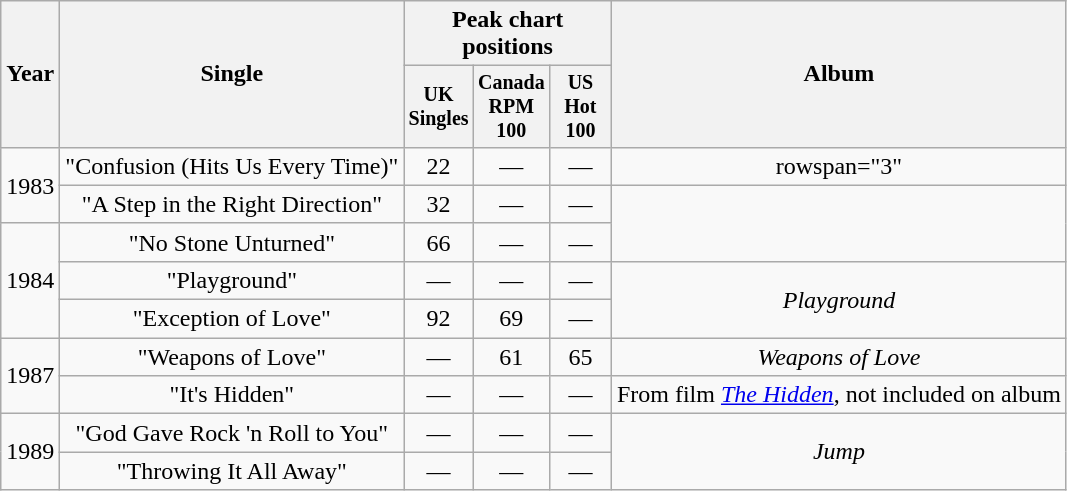<table class="wikitable" style="text-align:center;">
<tr>
<th rowspan="2">Year</th>
<th rowspan="2">Single</th>
<th colspan="3">Peak chart positions</th>
<th rowspan="2">Album</th>
</tr>
<tr style="font-size:smaller;">
<th width="35">UK<br> Singles</th>
<th width="35">Canada<br> RPM 100</th>
<th width="35">US <br>Hot 100</th>
</tr>
<tr>
<td rowspan=2>1983</td>
<td align="center">"Confusion (Hits Us Every Time)"</td>
<td align="center">22</td>
<td align="center">—</td>
<td align="center">—</td>
<td>rowspan="3" </td>
</tr>
<tr>
<td align="center">"A Step in the Right Direction"</td>
<td align="center">32</td>
<td align="center">—</td>
<td align="center">—</td>
</tr>
<tr>
<td rowspan=3>1984</td>
<td align="center">"No Stone Unturned"</td>
<td align="center">66</td>
<td align="center">—</td>
<td align="center">—</td>
</tr>
<tr>
<td align="center">"Playground"</td>
<td align="center">—</td>
<td align="center">—</td>
<td align="center">—</td>
<td rowspan="2"><em>Playground</em></td>
</tr>
<tr>
<td align="center">"Exception of Love"</td>
<td align="center">92</td>
<td align="center">69</td>
<td align="center">—</td>
</tr>
<tr>
<td rowspan=2>1987</td>
<td align="center">"Weapons of Love"</td>
<td align="center">—</td>
<td align="center">61</td>
<td align="center">65</td>
<td rowspan="1"><em>Weapons of Love</em></td>
</tr>
<tr>
<td align="center">"It's Hidden"</td>
<td align="center">—</td>
<td align="center">—</td>
<td align="center">—</td>
<td rowspan="1">From film <em><a href='#'>The Hidden</a></em>, not included on album</td>
</tr>
<tr>
<td rowspan=2>1989</td>
<td align="center">"God Gave Rock 'n Roll to You"</td>
<td align="center">—</td>
<td align="center">—</td>
<td align="center">—</td>
<td rowspan="2"><em>Jump</em></td>
</tr>
<tr>
<td align="center">"Throwing It All Away"</td>
<td align="center">—</td>
<td align="center">—</td>
<td align="center">—</td>
</tr>
</table>
